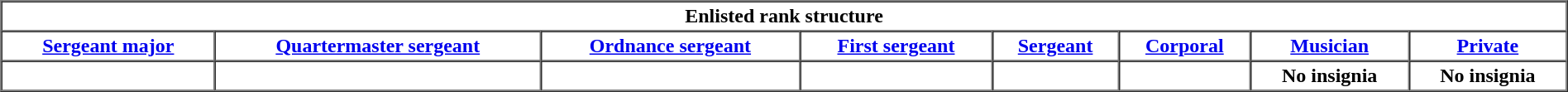<table border="1" cellpadding="2" cellspacing="0" style="margin:auto; width:100%;">
<tr>
<th colspan=11><strong>Enlisted rank structure</strong></th>
</tr>
<tr>
<th><a href='#'>Sergeant major</a></th>
<th><a href='#'>Quartermaster sergeant</a></th>
<th><a href='#'>Ordnance sergeant</a></th>
<th><a href='#'>First sergeant</a></th>
<th><a href='#'>Sergeant</a></th>
<th><a href='#'>Corporal</a></th>
<th><a href='#'>Musician</a></th>
<th><a href='#'>Private</a></th>
</tr>
<tr>
<th></th>
<th></th>
<th></th>
<th></th>
<th></th>
<th></th>
<th>No insignia</th>
<th>No insignia</th>
</tr>
</table>
